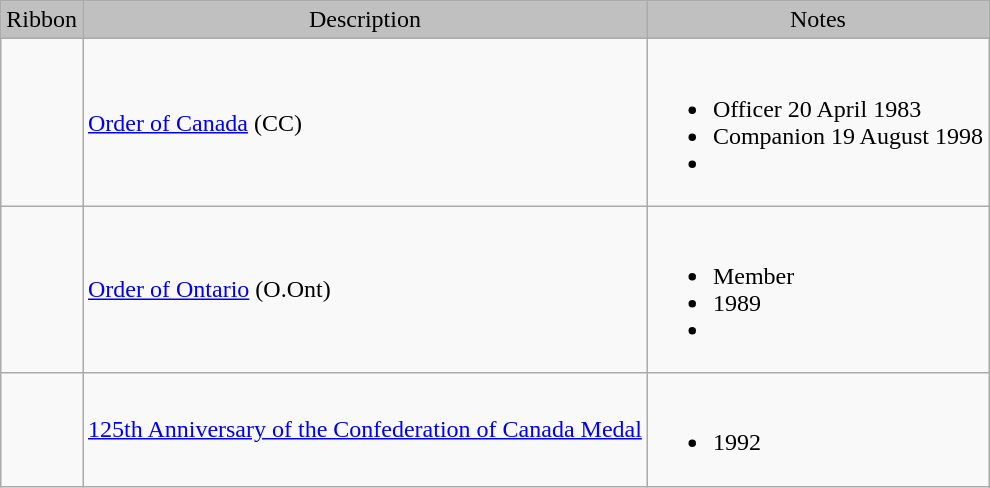<table class="wikitable">
<tr style="background:silver;" align="center">
<td>Ribbon</td>
<td>Description</td>
<td>Notes</td>
</tr>
<tr>
<td></td>
<td><a href='#'>Order of Canada</a> (CC)</td>
<td><br><ul><li>Officer 20 April 1983</li><li>Companion 19 August 1998</li><li></li></ul></td>
</tr>
<tr>
<td></td>
<td><a href='#'>Order of Ontario</a> (O.Ont)</td>
<td><br><ul><li>Member</li><li>1989</li><li></li></ul></td>
</tr>
<tr>
<td></td>
<td><a href='#'>125th Anniversary of the Confederation of Canada Medal</a></td>
<td><br><ul><li>1992</li></ul></td>
</tr>
</table>
